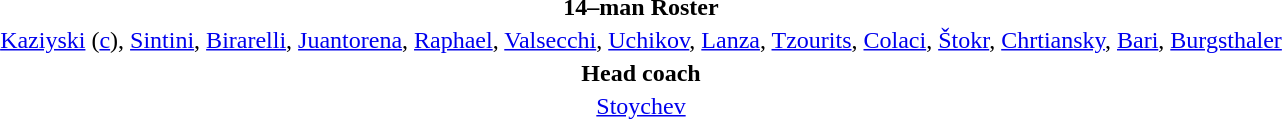<table style="text-align:center; margin-top:2em; margin-left:auto; margin-right:auto">
<tr>
<td><strong>14–man Roster</strong></td>
</tr>
<tr>
<td><a href='#'>Kaziyski</a> (<a href='#'>c</a>), <a href='#'>Sintini</a>, <a href='#'>Birarelli</a>, <a href='#'>Juantorena</a>, <a href='#'>Raphael</a>, <a href='#'>Valsecchi</a>, <a href='#'>Uchikov</a>, <a href='#'>Lanza</a>, <a href='#'>Tzourits</a>, <a href='#'>Colaci</a>, <a href='#'>Štokr</a>, <a href='#'>Chrtiansky</a>, <a href='#'>Bari</a>, <a href='#'>Burgsthaler</a></td>
</tr>
<tr>
<td><strong>Head coach</strong></td>
</tr>
<tr>
<td><a href='#'>Stoychev</a></td>
</tr>
</table>
